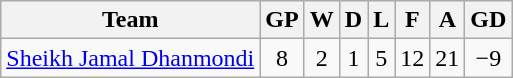<table class="wikitable" style="text-align:center;">
<tr>
<th>Team</th>
<th>GP</th>
<th>W</th>
<th>D</th>
<th>L</th>
<th>F</th>
<th>A</th>
<th>GD</th>
</tr>
<tr style="">
<td><a href='#'>Sheikh Jamal Dhanmondi</a></td>
<td>8</td>
<td>2</td>
<td>1</td>
<td>5</td>
<td>12</td>
<td>21</td>
<td>−9</td>
</tr>
</table>
